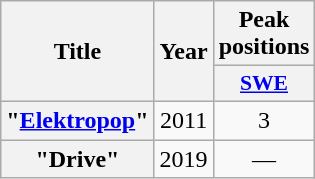<table class="wikitable plainrowheaders" style="text-align:center">
<tr>
<th scope="col" rowspan="2">Title</th>
<th scope="col" rowspan="2">Year</th>
<th scope="col" colspan="1">Peak positions</th>
</tr>
<tr>
<th scope="col" style="width:3em;font-size:90%;"><a href='#'>SWE</a><br></th>
</tr>
<tr>
<th scope="row">"<a href='#'>Elektropop</a>"</th>
<td>2011</td>
<td>3</td>
</tr>
<tr>
<th scope="row">"Drive"</th>
<td>2019</td>
<td>—</td>
</tr>
</table>
